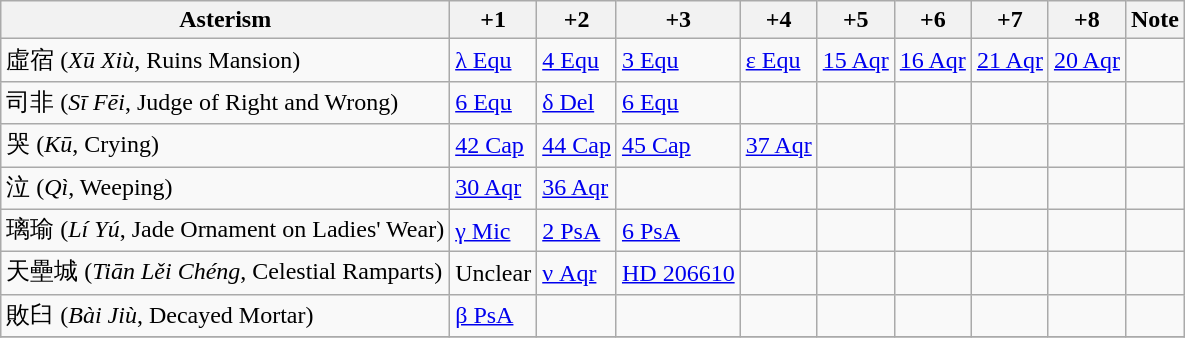<table class = "wikitable">
<tr>
<th>Asterism</th>
<th>+1</th>
<th>+2</th>
<th>+3</th>
<th>+4</th>
<th>+5</th>
<th>+6</th>
<th>+7</th>
<th>+8</th>
<th>Note</th>
</tr>
<tr>
<td>虛宿 (<em>Xū Xiù</em>, Ruins Mansion)</td>
<td><a href='#'>λ Equ</a></td>
<td><a href='#'>4 Equ</a></td>
<td><a href='#'>3 Equ</a></td>
<td><a href='#'>ε Equ</a></td>
<td><a href='#'>15 Aqr</a></td>
<td><a href='#'>16 Aqr</a></td>
<td><a href='#'>21 Aqr</a></td>
<td><a href='#'>20 Aqr</a></td>
<td></td>
</tr>
<tr>
<td>司非 (<em>Sī Fēi</em>, Judge of Right and Wrong)</td>
<td><a href='#'>6 Equ</a></td>
<td><a href='#'>δ Del</a></td>
<td><a href='#'>6 Equ</a></td>
<td></td>
<td></td>
<td></td>
<td></td>
<td></td>
<td></td>
</tr>
<tr>
<td>哭 (<em>Kū</em>, Crying)</td>
<td><a href='#'>42 Cap</a></td>
<td><a href='#'>44 Cap</a></td>
<td><a href='#'>45 Cap</a></td>
<td><a href='#'>37 Aqr</a></td>
<td></td>
<td></td>
<td></td>
<td></td>
<td></td>
</tr>
<tr>
<td>泣 (<em>Qì</em>, Weeping)</td>
<td><a href='#'>30 Aqr</a></td>
<td><a href='#'>36 Aqr</a></td>
<td></td>
<td></td>
<td></td>
<td></td>
<td></td>
<td></td>
<td></td>
</tr>
<tr>
<td>璃瑜 (<em>Lí Yú</em>, Jade Ornament on Ladies' Wear)</td>
<td><a href='#'>γ Mic</a></td>
<td><a href='#'>2 PsA</a></td>
<td><a href='#'>6 PsA</a></td>
<td></td>
<td></td>
<td></td>
<td></td>
<td></td>
<td></td>
</tr>
<tr>
<td>天壘城 (<em>Tiān Lěi Chéng</em>, Celestial Ramparts)</td>
<td>Unclear</td>
<td><a href='#'>ν Aqr</a></td>
<td><a href='#'>HD 206610</a></td>
<td></td>
<td></td>
<td></td>
<td></td>
<td></td>
<td></td>
</tr>
<tr>
<td>敗臼 (<em>Bài Jiù</em>, Decayed Mortar)</td>
<td><a href='#'>β PsA</a></td>
<td></td>
<td></td>
<td></td>
<td></td>
<td></td>
<td></td>
<td></td>
<td></td>
</tr>
<tr>
</tr>
</table>
